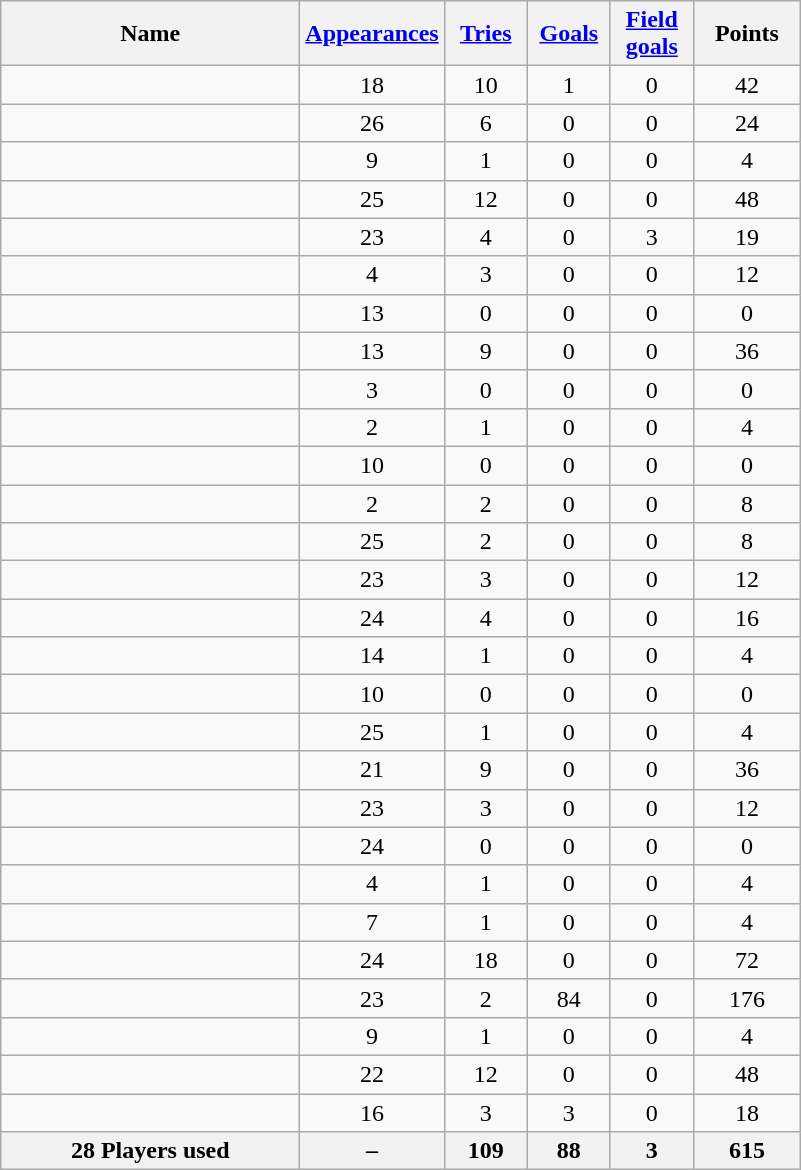<table class="wikitable sortable" style="text-align: center;">
<tr>
<th style="width:12em">Name</th>
<th><a href='#'>Appearances</a></th>
<th style="width:3em"><a href='#'>Tries</a></th>
<th style="width:3em"><a href='#'>Goals</a></th>
<th style="width:3em"><a href='#'>Field goals</a></th>
<th style="width:4em">Points</th>
</tr>
<tr>
<td style="text-align:left;"></td>
<td>18</td>
<td>10</td>
<td>1</td>
<td>0</td>
<td>42</td>
</tr>
<tr>
<td style="text-align:left;"></td>
<td>26</td>
<td>6</td>
<td>0</td>
<td>0</td>
<td>24</td>
</tr>
<tr>
<td style="text-align:left;"></td>
<td>9</td>
<td>1</td>
<td>0</td>
<td>0</td>
<td>4</td>
</tr>
<tr>
<td style="text-align:left;"></td>
<td>25</td>
<td>12</td>
<td>0</td>
<td>0</td>
<td>48</td>
</tr>
<tr>
<td style="text-align:left;"></td>
<td>23</td>
<td>4</td>
<td>0</td>
<td>3</td>
<td>19</td>
</tr>
<tr>
<td style="text-align:left;"></td>
<td>4</td>
<td>3</td>
<td>0</td>
<td>0</td>
<td>12</td>
</tr>
<tr>
<td style="text-align:left;"></td>
<td>13</td>
<td>0</td>
<td>0</td>
<td>0</td>
<td>0</td>
</tr>
<tr>
<td style="text-align:left;"></td>
<td>13</td>
<td>9</td>
<td>0</td>
<td>0</td>
<td>36</td>
</tr>
<tr>
<td style="text-align:left;"></td>
<td>3</td>
<td>0</td>
<td>0</td>
<td>0</td>
<td>0</td>
</tr>
<tr>
<td style="text-align:left;"></td>
<td>2</td>
<td>1</td>
<td>0</td>
<td>0</td>
<td>4</td>
</tr>
<tr>
<td style="text-align:left;"></td>
<td>10</td>
<td>0</td>
<td>0</td>
<td>0</td>
<td>0</td>
</tr>
<tr>
<td style="text-align:left;"></td>
<td>2</td>
<td>2</td>
<td>0</td>
<td>0</td>
<td>8</td>
</tr>
<tr>
<td style="text-align:left;"></td>
<td>25</td>
<td>2</td>
<td>0</td>
<td>0</td>
<td>8</td>
</tr>
<tr>
<td style="text-align:left;"></td>
<td>23</td>
<td>3</td>
<td>0</td>
<td>0</td>
<td>12</td>
</tr>
<tr>
<td style="text-align:left;"></td>
<td>24</td>
<td>4</td>
<td>0</td>
<td>0</td>
<td>16</td>
</tr>
<tr>
<td style="text-align:left;"></td>
<td>14</td>
<td>1</td>
<td>0</td>
<td>0</td>
<td>4</td>
</tr>
<tr>
<td style="text-align:left;"></td>
<td>10</td>
<td>0</td>
<td>0</td>
<td>0</td>
<td>0</td>
</tr>
<tr>
<td style="text-align:left;"></td>
<td>25</td>
<td>1</td>
<td>0</td>
<td>0</td>
<td>4</td>
</tr>
<tr>
<td style="text-align:left;"></td>
<td>21</td>
<td>9</td>
<td>0</td>
<td>0</td>
<td>36</td>
</tr>
<tr>
<td style="text-align:left;"></td>
<td>23</td>
<td>3</td>
<td>0</td>
<td>0</td>
<td>12</td>
</tr>
<tr>
<td style="text-align:left;"></td>
<td>24</td>
<td>0</td>
<td>0</td>
<td>0</td>
<td>0</td>
</tr>
<tr>
<td style="text-align:left;"></td>
<td>4</td>
<td>1</td>
<td>0</td>
<td>0</td>
<td>4</td>
</tr>
<tr>
<td style="text-align:left;"></td>
<td>7</td>
<td>1</td>
<td>0</td>
<td>0</td>
<td>4</td>
</tr>
<tr>
<td style="text-align:left;"></td>
<td>24</td>
<td>18</td>
<td>0</td>
<td>0</td>
<td>72</td>
</tr>
<tr>
<td style="text-align:left;"></td>
<td>23</td>
<td>2</td>
<td>84</td>
<td>0</td>
<td>176</td>
</tr>
<tr>
<td style="text-align:left;"></td>
<td>9</td>
<td>1</td>
<td>0</td>
<td>0</td>
<td>4</td>
</tr>
<tr>
<td style="text-align:left;"></td>
<td>22</td>
<td>12</td>
<td>0</td>
<td>0</td>
<td>48</td>
</tr>
<tr>
<td style="text-align:left;"></td>
<td>16</td>
<td>3</td>
<td>3</td>
<td>0</td>
<td>18</td>
</tr>
<tr class="sortbottom">
<th>28 Players used</th>
<th>–</th>
<th>109</th>
<th>88</th>
<th>3</th>
<th>615</th>
</tr>
</table>
